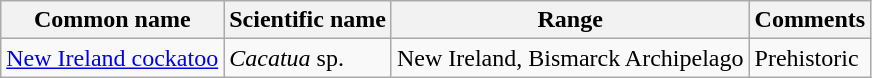<table class="wikitable sortable">
<tr>
<th>Common name</th>
<th>Scientific name</th>
<th>Range</th>
<th class="unsortable">Comments</th>
</tr>
<tr>
<td><a href='#'>New Ireland cockatoo</a></td>
<td><em>Cacatua</em> sp.</td>
<td>New Ireland, Bismarck Archipelago</td>
<td>Prehistoric</td>
</tr>
</table>
